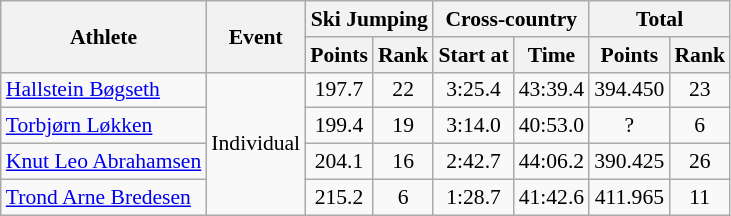<table class="wikitable" style="font-size:90%">
<tr>
<th rowspan="2">Athlete</th>
<th rowspan="2">Event</th>
<th colspan="2">Ski Jumping</th>
<th colspan="2">Cross-country</th>
<th colspan="2">Total</th>
</tr>
<tr>
<th>Points</th>
<th>Rank</th>
<th>Start at</th>
<th>Time</th>
<th>Points</th>
<th>Rank</th>
</tr>
<tr>
<td><a href='#'>Hallstein Bøgseth</a></td>
<td rowspan="4">Individual</td>
<td align="center">197.7</td>
<td align="center">22</td>
<td align="center">3:25.4</td>
<td align="center">43:39.4</td>
<td align="center">394.450</td>
<td align="center">23</td>
</tr>
<tr>
<td><a href='#'>Torbjørn Løkken</a></td>
<td align="center">199.4</td>
<td align="center">19</td>
<td align="center">3:14.0</td>
<td align="center">40:53.0</td>
<td align="center">?</td>
<td align="center">6</td>
</tr>
<tr>
<td><a href='#'>Knut Leo Abrahamsen</a></td>
<td align="center">204.1</td>
<td align="center">16</td>
<td align="center">2:42.7</td>
<td align="center">44:06.2</td>
<td align="center">390.425</td>
<td align="center">26</td>
</tr>
<tr>
<td><a href='#'>Trond Arne Bredesen</a></td>
<td align="center">215.2</td>
<td align="center">6</td>
<td align="center">1:28.7</td>
<td align="center">41:42.6</td>
<td align="center">411.965</td>
<td align="center">11</td>
</tr>
</table>
